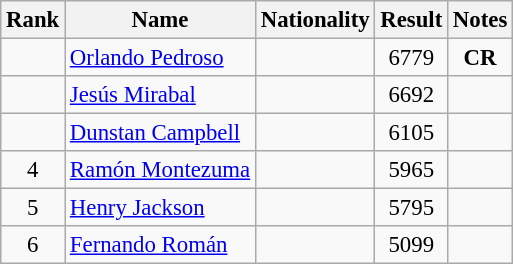<table class="wikitable sortable" style="text-align:center;font-size:95%">
<tr>
<th>Rank</th>
<th>Name</th>
<th>Nationality</th>
<th>Result</th>
<th>Notes</th>
</tr>
<tr>
<td></td>
<td align=left><a href='#'>Orlando Pedroso</a></td>
<td align=left></td>
<td>6779</td>
<td><strong>CR</strong></td>
</tr>
<tr>
<td></td>
<td align=left><a href='#'>Jesús Mirabal</a></td>
<td align=left></td>
<td>6692</td>
<td></td>
</tr>
<tr>
<td></td>
<td align=left><a href='#'>Dunstan Campbell</a></td>
<td align=left></td>
<td>6105</td>
<td></td>
</tr>
<tr>
<td>4</td>
<td align=left><a href='#'>Ramón Montezuma</a></td>
<td align=left></td>
<td>5965</td>
<td></td>
</tr>
<tr>
<td>5</td>
<td align=left><a href='#'>Henry Jackson</a></td>
<td align=left></td>
<td>5795</td>
<td></td>
</tr>
<tr>
<td>6</td>
<td align=left><a href='#'>Fernando Román</a></td>
<td align=left></td>
<td>5099</td>
<td></td>
</tr>
</table>
